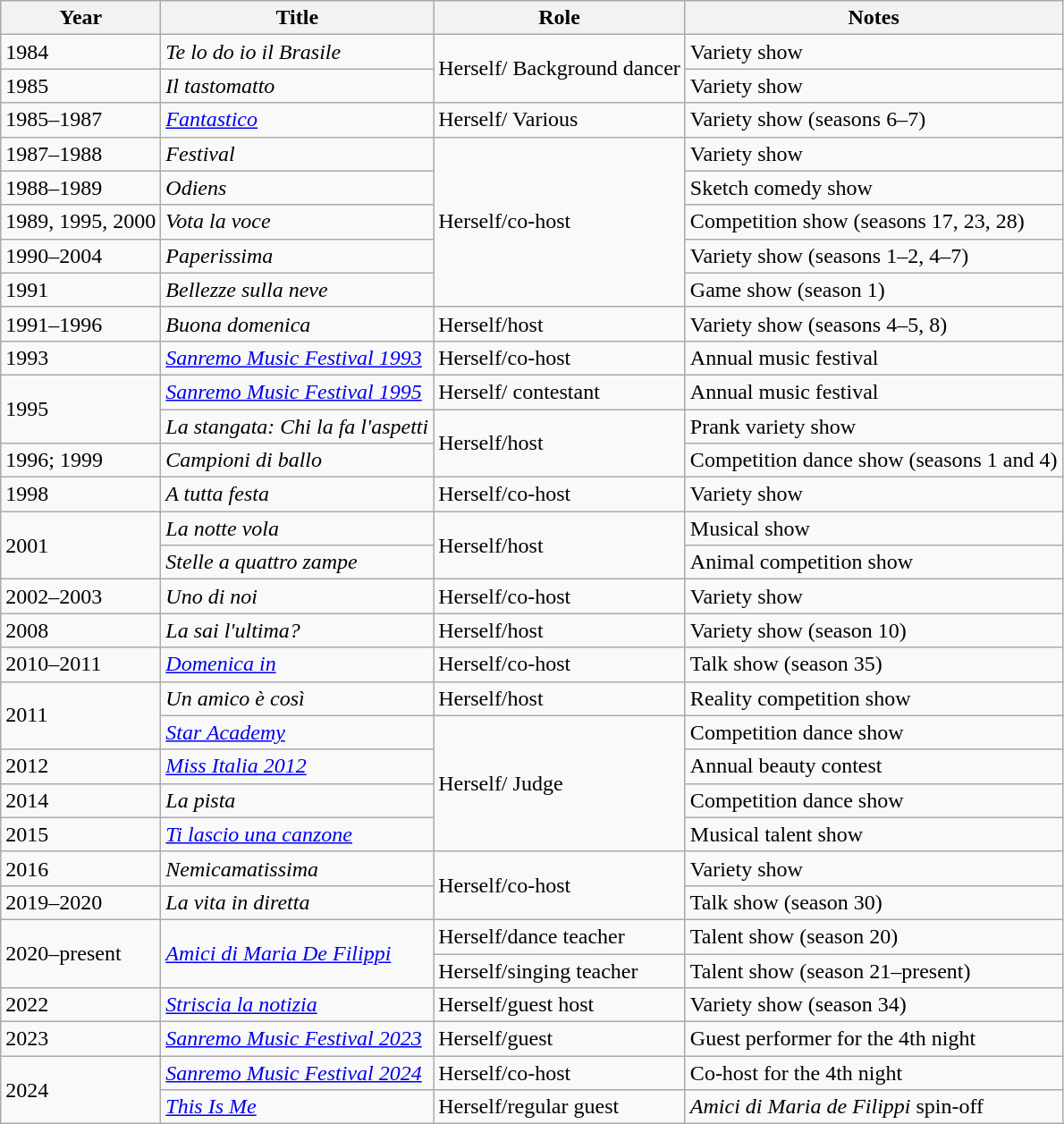<table class="wikitable">
<tr>
<th>Year</th>
<th>Title</th>
<th>Role</th>
<th>Notes</th>
</tr>
<tr>
<td>1984</td>
<td><em>Te lo do io il Brasile</em></td>
<td rowspan="2">Herself/ Background dancer</td>
<td>Variety show</td>
</tr>
<tr>
<td>1985</td>
<td><em>Il tastomatto</em></td>
<td>Variety show</td>
</tr>
<tr>
<td>1985–1987</td>
<td><em><a href='#'>Fantastico</a></em></td>
<td>Herself/ Various</td>
<td>Variety show (seasons 6–7)</td>
</tr>
<tr>
<td>1987–1988</td>
<td><em>Festival</em></td>
<td rowspan="5">Herself/co-host</td>
<td>Variety show</td>
</tr>
<tr>
<td>1988–1989</td>
<td><em>Odiens</em></td>
<td>Sketch comedy show</td>
</tr>
<tr>
<td>1989, 1995, 2000</td>
<td><em>Vota la voce</em></td>
<td>Competition show (seasons 17, 23, 28)</td>
</tr>
<tr>
<td>1990–2004</td>
<td><em>Paperissima</em></td>
<td>Variety show (seasons 1–2, 4–7)</td>
</tr>
<tr>
<td>1991</td>
<td><em>Bellezze sulla neve</em></td>
<td>Game show (season 1)</td>
</tr>
<tr>
<td>1991–1996</td>
<td><em>Buona domenica</em></td>
<td>Herself/host</td>
<td>Variety show (seasons 4–5, 8)</td>
</tr>
<tr>
<td>1993</td>
<td><em><a href='#'>Sanremo Music Festival 1993</a></em></td>
<td>Herself/co-host</td>
<td>Annual music festival</td>
</tr>
<tr>
<td rowspan="2">1995</td>
<td><em><a href='#'>Sanremo Music Festival 1995</a></em></td>
<td>Herself/ contestant</td>
<td>Annual music festival</td>
</tr>
<tr>
<td><em>La stangata: Chi la fa l'aspetti</em></td>
<td rowspan="2">Herself/host</td>
<td>Prank variety show</td>
</tr>
<tr>
<td>1996; 1999</td>
<td><em>Campioni di ballo</em></td>
<td>Competition dance show (seasons 1 and 4)</td>
</tr>
<tr>
<td>1998</td>
<td><em>A tutta festa</em></td>
<td>Herself/co-host</td>
<td>Variety show</td>
</tr>
<tr>
<td rowspan="2">2001</td>
<td><em>La notte vola</em></td>
<td rowspan="2">Herself/host</td>
<td>Musical show</td>
</tr>
<tr>
<td><em>Stelle a quattro zampe</em></td>
<td>Animal competition show</td>
</tr>
<tr>
<td>2002–2003</td>
<td><em>Uno di noi</em></td>
<td>Herself/co-host</td>
<td>Variety show</td>
</tr>
<tr>
<td>2008</td>
<td><em>La sai l'ultima?</em></td>
<td>Herself/host</td>
<td>Variety show (season 10)</td>
</tr>
<tr>
<td>2010–2011</td>
<td><em><a href='#'>Domenica in</a></em></td>
<td>Herself/co-host</td>
<td>Talk show (season 35)</td>
</tr>
<tr>
<td rowspan="2">2011</td>
<td><em>Un amico è così</em></td>
<td>Herself/host</td>
<td>Reality competition show</td>
</tr>
<tr>
<td><em><a href='#'>Star Academy</a></em></td>
<td rowspan="4">Herself/ Judge</td>
<td>Competition dance show</td>
</tr>
<tr>
<td>2012</td>
<td><em><a href='#'>Miss Italia 2012</a></em></td>
<td>Annual beauty contest</td>
</tr>
<tr>
<td>2014</td>
<td><em>La pista</em></td>
<td>Competition dance show</td>
</tr>
<tr>
<td>2015</td>
<td><em><a href='#'>Ti lascio una canzone</a></em></td>
<td>Musical talent show</td>
</tr>
<tr>
<td>2016</td>
<td><em>Nemicamatissima</em></td>
<td rowspan="2">Herself/co-host</td>
<td>Variety show</td>
</tr>
<tr>
<td>2019–2020</td>
<td><em>La vita in diretta</em></td>
<td>Talk show (season 30)</td>
</tr>
<tr>
<td rowspan="2">2020–present</td>
<td rowspan="2"><em><a href='#'>Amici di Maria De Filippi</a></em></td>
<td>Herself/dance teacher</td>
<td>Talent show (season 20)</td>
</tr>
<tr>
<td>Herself/singing teacher</td>
<td>Talent show (season 21–present)</td>
</tr>
<tr>
<td>2022</td>
<td><em><a href='#'>Striscia la notizia</a></em></td>
<td>Herself/guest host</td>
<td>Variety show (season 34)</td>
</tr>
<tr>
<td>2023</td>
<td><em><a href='#'>Sanremo Music Festival 2023</a></em></td>
<td>Herself/guest</td>
<td>Guest performer for the 4th night</td>
</tr>
<tr>
<td rowspan="2">2024</td>
<td><em><a href='#'>Sanremo Music Festival 2024</a></em></td>
<td>Herself/co-host</td>
<td>Co-host for the 4th night</td>
</tr>
<tr>
<td><em><a href='#'>This Is Me</a></em></td>
<td>Herself/regular guest</td>
<td><em>Amici di Maria de Filippi</em> spin-off</td>
</tr>
</table>
